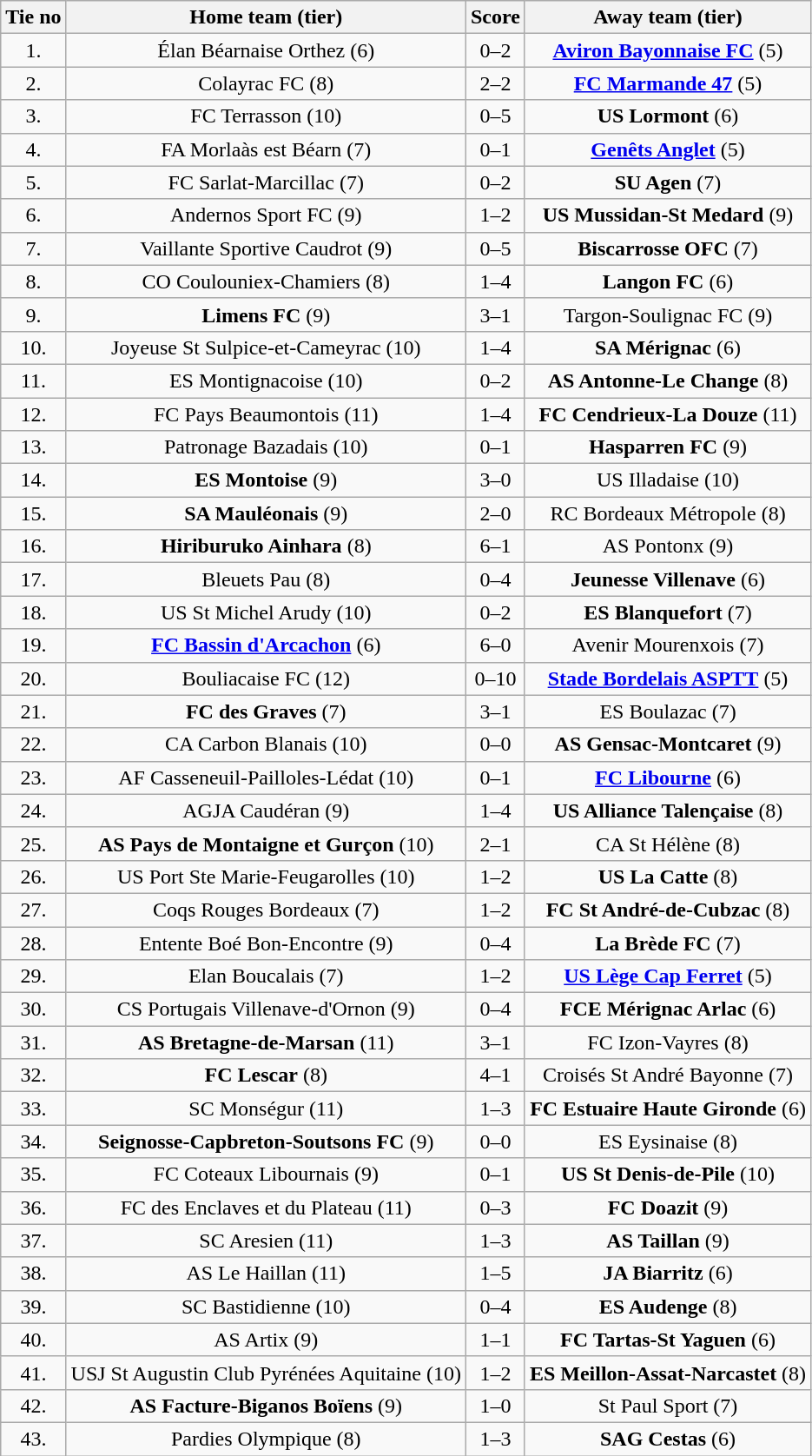<table class="wikitable" style="text-align: center">
<tr>
<th>Tie no</th>
<th>Home team (tier)</th>
<th>Score</th>
<th>Away team (tier)</th>
</tr>
<tr>
<td>1.</td>
<td>Élan Béarnaise Orthez (6)</td>
<td>0–2</td>
<td><strong><a href='#'>Aviron Bayonnaise FC</a></strong> (5)</td>
</tr>
<tr>
<td>2.</td>
<td>Colayrac FC (8)</td>
<td>2–2 </td>
<td><strong><a href='#'>FC Marmande 47</a></strong> (5)</td>
</tr>
<tr>
<td>3.</td>
<td>FC Terrasson (10)</td>
<td>0–5</td>
<td><strong>US Lormont</strong> (6)</td>
</tr>
<tr>
<td>4.</td>
<td>FA Morlaàs est Béarn (7)</td>
<td>0–1</td>
<td><strong><a href='#'>Genêts Anglet</a></strong> (5)</td>
</tr>
<tr>
<td>5.</td>
<td>FC Sarlat-Marcillac (7)</td>
<td>0–2</td>
<td><strong>SU Agen</strong> (7)</td>
</tr>
<tr>
<td>6.</td>
<td>Andernos Sport FC (9)</td>
<td>1–2</td>
<td><strong>US Mussidan-St Medard</strong> (9)</td>
</tr>
<tr>
<td>7.</td>
<td>Vaillante Sportive Caudrot (9)</td>
<td>0–5</td>
<td><strong>Biscarrosse OFC</strong> (7)</td>
</tr>
<tr>
<td>8.</td>
<td>CO Coulouniex-Chamiers (8)</td>
<td>1–4</td>
<td><strong>Langon FC</strong> (6)</td>
</tr>
<tr>
<td>9.</td>
<td><strong>Limens FC</strong> (9)</td>
<td>3–1</td>
<td>Targon-Soulignac FC (9)</td>
</tr>
<tr>
<td>10.</td>
<td>Joyeuse St Sulpice-et-Cameyrac (10)</td>
<td>1–4</td>
<td><strong>SA Mérignac</strong> (6)</td>
</tr>
<tr>
<td>11.</td>
<td>ES Montignacoise (10)</td>
<td>0–2</td>
<td><strong>AS Antonne-Le Change</strong> (8)</td>
</tr>
<tr>
<td>12.</td>
<td>FC Pays Beaumontois (11)</td>
<td>1–4</td>
<td><strong>FC Cendrieux-La Douze</strong> (11)</td>
</tr>
<tr>
<td>13.</td>
<td>Patronage Bazadais (10)</td>
<td>0–1</td>
<td><strong>Hasparren FC</strong> (9)</td>
</tr>
<tr>
<td>14.</td>
<td><strong>ES Montoise</strong> (9)</td>
<td>3–0</td>
<td>US Illadaise (10)</td>
</tr>
<tr>
<td>15.</td>
<td><strong>SA Mauléonais</strong> (9)</td>
<td>2–0</td>
<td>RC Bordeaux Métropole (8)</td>
</tr>
<tr>
<td>16.</td>
<td><strong>Hiriburuko Ainhara</strong> (8)</td>
<td>6–1</td>
<td>AS Pontonx (9)</td>
</tr>
<tr>
<td>17.</td>
<td>Bleuets Pau (8)</td>
<td>0–4</td>
<td><strong>Jeunesse Villenave</strong> (6)</td>
</tr>
<tr>
<td>18.</td>
<td>US St Michel Arudy (10)</td>
<td>0–2</td>
<td><strong>ES Blanquefort</strong> (7)</td>
</tr>
<tr>
<td>19.</td>
<td><strong><a href='#'>FC Bassin d'Arcachon</a></strong> (6)</td>
<td>6–0</td>
<td>Avenir Mourenxois (7)</td>
</tr>
<tr>
<td>20.</td>
<td>Bouliacaise FC (12)</td>
<td>0–10</td>
<td><strong><a href='#'>Stade Bordelais ASPTT</a></strong> (5)</td>
</tr>
<tr>
<td>21.</td>
<td><strong>FC des Graves</strong> (7)</td>
<td>3–1 </td>
<td>ES Boulazac (7)</td>
</tr>
<tr>
<td>22.</td>
<td>CA Carbon Blanais (10)</td>
<td>0–0 </td>
<td><strong>AS Gensac-Montcaret</strong> (9)</td>
</tr>
<tr>
<td>23.</td>
<td>AF Casseneuil-Pailloles-Lédat (10)</td>
<td>0–1</td>
<td><strong><a href='#'>FC Libourne</a></strong> (6)</td>
</tr>
<tr>
<td>24.</td>
<td>AGJA Caudéran (9)</td>
<td>1–4 </td>
<td><strong>US Alliance Talençaise</strong> (8)</td>
</tr>
<tr>
<td>25.</td>
<td><strong>AS Pays de Montaigne et Gurçon</strong> (10)</td>
<td>2–1</td>
<td>CA St Hélène (8)</td>
</tr>
<tr>
<td>26.</td>
<td>US Port Ste Marie-Feugarolles (10)</td>
<td>1–2</td>
<td><strong>US La Catte</strong> (8)</td>
</tr>
<tr>
<td>27.</td>
<td>Coqs Rouges Bordeaux (7)</td>
<td>1–2</td>
<td><strong>FC St André-de-Cubzac</strong> (8)</td>
</tr>
<tr>
<td>28.</td>
<td>Entente Boé Bon-Encontre (9)</td>
<td>0–4</td>
<td><strong>La Brède FC</strong> (7)</td>
</tr>
<tr>
<td>29.</td>
<td>Elan Boucalais (7)</td>
<td>1–2</td>
<td><strong><a href='#'>US Lège Cap Ferret</a></strong> (5)</td>
</tr>
<tr>
<td>30.</td>
<td>CS Portugais Villenave-d'Ornon (9)</td>
<td>0–4</td>
<td><strong>FCE Mérignac Arlac</strong> (6)</td>
</tr>
<tr>
<td>31.</td>
<td><strong>AS Bretagne-de-Marsan</strong> (11)</td>
<td>3–1</td>
<td>FC Izon-Vayres (8)</td>
</tr>
<tr>
<td>32.</td>
<td><strong>FC Lescar</strong> (8)</td>
<td>4–1</td>
<td>Croisés St André Bayonne (7)</td>
</tr>
<tr>
<td>33.</td>
<td>SC Monségur (11)</td>
<td>1–3</td>
<td><strong>FC Estuaire Haute Gironde</strong> (6)</td>
</tr>
<tr>
<td>34.</td>
<td><strong>Seignosse-Capbreton-Soutsons FC</strong> (9)</td>
<td>0–0 </td>
<td>ES Eysinaise (8)</td>
</tr>
<tr>
<td>35.</td>
<td>FC Coteaux Libournais (9)</td>
<td>0–1</td>
<td><strong>US St Denis-de-Pile</strong> (10)</td>
</tr>
<tr>
<td>36.</td>
<td>FC des Enclaves et du Plateau (11)</td>
<td>0–3</td>
<td><strong>FC Doazit</strong> (9)</td>
</tr>
<tr>
<td>37.</td>
<td>SC Aresien (11)</td>
<td>1–3</td>
<td><strong>AS Taillan</strong> (9)</td>
</tr>
<tr>
<td>38.</td>
<td>AS Le Haillan (11)</td>
<td>1–5</td>
<td><strong>JA Biarritz</strong> (6)</td>
</tr>
<tr>
<td>39.</td>
<td>SC Bastidienne (10)</td>
<td>0–4</td>
<td><strong>ES Audenge</strong> (8)</td>
</tr>
<tr>
<td>40.</td>
<td>AS Artix (9)</td>
<td>1–1 </td>
<td><strong>FC Tartas-St Yaguen</strong> (6)</td>
</tr>
<tr>
<td>41.</td>
<td>USJ St Augustin Club Pyrénées Aquitaine (10)</td>
<td>1–2</td>
<td><strong>ES Meillon-Assat-Narcastet</strong> (8)</td>
</tr>
<tr>
<td>42.</td>
<td><strong>AS Facture-Biganos Boïens</strong> (9)</td>
<td>1–0 </td>
<td>St Paul Sport (7)</td>
</tr>
<tr>
<td>43.</td>
<td>Pardies Olympique (8)</td>
<td>1–3</td>
<td><strong>SAG Cestas</strong> (6)</td>
</tr>
</table>
